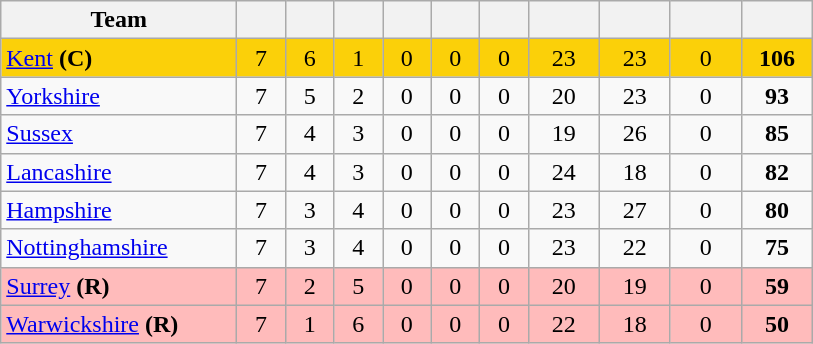<table class="wikitable" style="text-align:center">
<tr>
<th width="150">Team</th>
<th width="25"></th>
<th width="25"></th>
<th width="25"></th>
<th width="25"></th>
<th width="25"></th>
<th width="25"></th>
<th width="40"></th>
<th width="40"></th>
<th width="40"></th>
<th width="40"></th>
</tr>
<tr style="background:#fbd009">
<td style="text-align:left"><a href='#'>Kent</a> <strong>(C)</strong></td>
<td>7</td>
<td>6</td>
<td>1</td>
<td>0</td>
<td>0</td>
<td>0</td>
<td>23</td>
<td>23</td>
<td>0</td>
<td><strong>106</strong></td>
</tr>
<tr>
<td style="text-align:left"><a href='#'>Yorkshire</a></td>
<td>7</td>
<td>5</td>
<td>2</td>
<td>0</td>
<td>0</td>
<td>0</td>
<td>20</td>
<td>23</td>
<td>0</td>
<td><strong>93</strong></td>
</tr>
<tr>
<td style="text-align:left"><a href='#'>Sussex</a></td>
<td>7</td>
<td>4</td>
<td>3</td>
<td>0</td>
<td>0</td>
<td>0</td>
<td>19</td>
<td>26</td>
<td>0</td>
<td><strong>85</strong></td>
</tr>
<tr>
<td style="text-align:left"><a href='#'>Lancashire</a></td>
<td>7</td>
<td>4</td>
<td>3</td>
<td>0</td>
<td>0</td>
<td>0</td>
<td>24</td>
<td>18</td>
<td>0</td>
<td><strong>82</strong></td>
</tr>
<tr>
<td style="text-align:left"><a href='#'>Hampshire</a></td>
<td>7</td>
<td>3</td>
<td>4</td>
<td>0</td>
<td>0</td>
<td>0</td>
<td>23</td>
<td>27</td>
<td>0</td>
<td><strong>80</strong></td>
</tr>
<tr>
<td style="text-align:left"><a href='#'>Nottinghamshire</a></td>
<td>7</td>
<td>3</td>
<td>4</td>
<td>0</td>
<td>0</td>
<td>0</td>
<td>23</td>
<td>22</td>
<td>0</td>
<td><strong>75</strong></td>
</tr>
<tr style="background:#FFBBBB">
<td style="text-align:left"><a href='#'>Surrey</a> <strong>(R)</strong></td>
<td>7</td>
<td>2</td>
<td>5</td>
<td>0</td>
<td>0</td>
<td>0</td>
<td>20</td>
<td>19</td>
<td>0</td>
<td><strong>59</strong></td>
</tr>
<tr style="background:#FFBBBB">
<td style="text-align:left"><a href='#'>Warwickshire</a> <strong>(R)</strong></td>
<td>7</td>
<td>1</td>
<td>6</td>
<td>0</td>
<td>0</td>
<td>0</td>
<td>22</td>
<td>18</td>
<td>0</td>
<td><strong>50</strong></td>
</tr>
</table>
